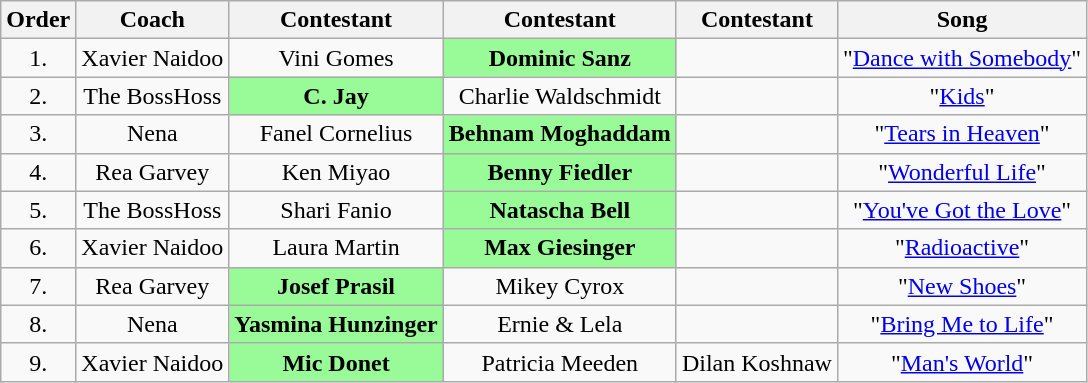<table class="wikitable sortable" style="text-align: center; width: auto;">
<tr class="hintergrundfarbe5">
<th>Order</th>
<th>Coach</th>
<th>Contestant</th>
<th>Contestant</th>
<th>Contestant</th>
<th>Song</th>
</tr>
<tr>
<td>1.</td>
<td>Xavier Naidoo</td>
<td>Vini Gomes</td>
<th style="background:palegreen">Dominic Sanz</th>
<td></td>
<td>"<a href='#'>Dance with Somebody</a>"</td>
</tr>
<tr>
<td>2.</td>
<td>The BossHoss</td>
<th style="background:palegreen">C. Jay</th>
<td>Charlie Waldschmidt</td>
<td></td>
<td>"<a href='#'>Kids</a>"</td>
</tr>
<tr>
<td>3.</td>
<td>Nena</td>
<td>Fanel Cornelius</td>
<th style="background:palegreen">Behnam Moghaddam</th>
<td></td>
<td>"<a href='#'>Tears in Heaven</a>"</td>
</tr>
<tr>
<td>4.</td>
<td>Rea Garvey</td>
<td>Ken Miyao</td>
<th style="background:palegreen">Benny Fiedler</th>
<td></td>
<td>"<a href='#'>Wonderful Life</a>"</td>
</tr>
<tr>
<td>5.</td>
<td>The BossHoss</td>
<td>Shari Fanio</td>
<th style="background:palegreen">Natascha Bell</th>
<td></td>
<td>"<a href='#'>You've Got the Love</a>"</td>
</tr>
<tr>
<td>6.</td>
<td>Xavier Naidoo</td>
<td>Laura Martin</td>
<th style="background:palegreen">Max Giesinger</th>
<td></td>
<td>"<a href='#'>Radioactive</a>"</td>
</tr>
<tr>
<td>7.</td>
<td>Rea Garvey</td>
<th style="background:palegreen">Josef Prasil</th>
<td>Mikey Cyrox</td>
<td></td>
<td>"<a href='#'>New Shoes</a>"</td>
</tr>
<tr>
<td>8.</td>
<td>Nena</td>
<th style="background:palegreen">Yasmina Hunzinger</th>
<td>Ernie & Lela</td>
<td></td>
<td>"<a href='#'>Bring Me to Life</a>"</td>
</tr>
<tr>
<td>9.</td>
<td>Xavier Naidoo</td>
<th style="background:palegreen">Mic Donet</th>
<td>Patricia Meeden</td>
<td>Dilan Koshnaw</td>
<td>"<a href='#'>Man's World</a>"</td>
</tr>
</table>
